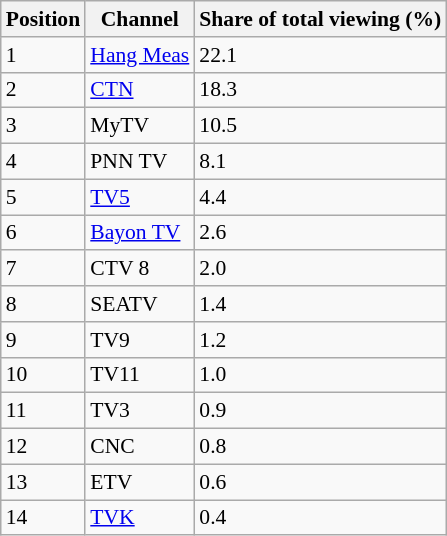<table class="wikitable" style="font-size: 90%">
<tr>
<th>Position</th>
<th>Channel</th>
<th>Share of total viewing (%)</th>
</tr>
<tr>
<td>1</td>
<td><a href='#'>Hang Meas</a></td>
<td>22.1</td>
</tr>
<tr>
<td>2</td>
<td><a href='#'>CTN</a></td>
<td>18.3</td>
</tr>
<tr>
<td>3</td>
<td>MyTV</td>
<td>10.5</td>
</tr>
<tr>
<td>4</td>
<td>PNN TV</td>
<td>8.1</td>
</tr>
<tr>
<td>5</td>
<td><a href='#'>TV5</a></td>
<td>4.4</td>
</tr>
<tr>
<td>6</td>
<td><a href='#'>Bayon TV</a></td>
<td>2.6</td>
</tr>
<tr>
<td>7</td>
<td>CTV 8</td>
<td>2.0</td>
</tr>
<tr>
<td>8</td>
<td>SEATV</td>
<td>1.4</td>
</tr>
<tr>
<td>9</td>
<td>TV9</td>
<td>1.2</td>
</tr>
<tr>
<td>10</td>
<td>TV11</td>
<td>1.0</td>
</tr>
<tr>
<td>11</td>
<td>TV3</td>
<td>0.9</td>
</tr>
<tr>
<td>12</td>
<td>CNC</td>
<td>0.8</td>
</tr>
<tr>
<td>13</td>
<td>ETV</td>
<td>0.6</td>
</tr>
<tr>
<td>14</td>
<td><a href='#'>TVK</a></td>
<td>0.4</td>
</tr>
</table>
